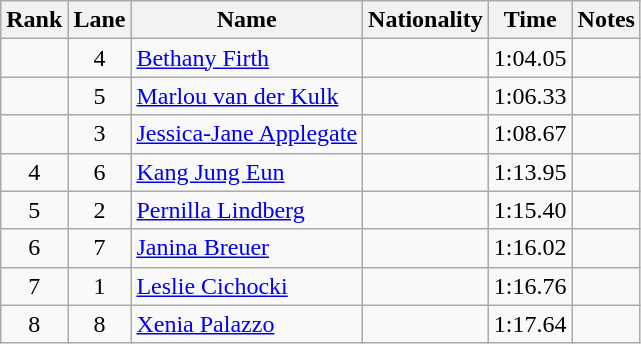<table class="wikitable sortable" style="text-align:center">
<tr>
<th>Rank</th>
<th>Lane</th>
<th>Name</th>
<th>Nationality</th>
<th>Time</th>
<th>Notes</th>
</tr>
<tr>
<td></td>
<td>4</td>
<td style="text-align:left"><a href='#'>Bethany Firth</a></td>
<td style="text-align:left"></td>
<td>1:04.05</td>
<td></td>
</tr>
<tr>
<td></td>
<td>5</td>
<td style="text-align:left"><a href='#'>Marlou van der Kulk</a></td>
<td style="text-align:left"></td>
<td>1:06.33</td>
<td></td>
</tr>
<tr>
<td></td>
<td>3</td>
<td style="text-align:left"><a href='#'>Jessica-Jane Applegate</a></td>
<td style="text-align:left"></td>
<td>1:08.67</td>
<td></td>
</tr>
<tr>
<td>4</td>
<td>6</td>
<td style="text-align:left"><a href='#'>Kang Jung Eun</a></td>
<td style="text-align:left"></td>
<td>1:13.95</td>
<td></td>
</tr>
<tr>
<td>5</td>
<td>2</td>
<td style="text-align:left"><a href='#'>Pernilla Lindberg</a></td>
<td style="text-align:left"></td>
<td>1:15.40</td>
<td></td>
</tr>
<tr>
<td>6</td>
<td>7</td>
<td style="text-align:left"><a href='#'>Janina Breuer</a></td>
<td style="text-align:left"></td>
<td>1:16.02</td>
<td></td>
</tr>
<tr>
<td>7</td>
<td>1</td>
<td style="text-align:left"><a href='#'>Leslie Cichocki</a></td>
<td style="text-align:left"></td>
<td>1:16.76</td>
<td></td>
</tr>
<tr>
<td>8</td>
<td>8</td>
<td style="text-align:left"><a href='#'>Xenia Palazzo</a></td>
<td style="text-align:left"></td>
<td>1:17.64</td>
<td></td>
</tr>
</table>
